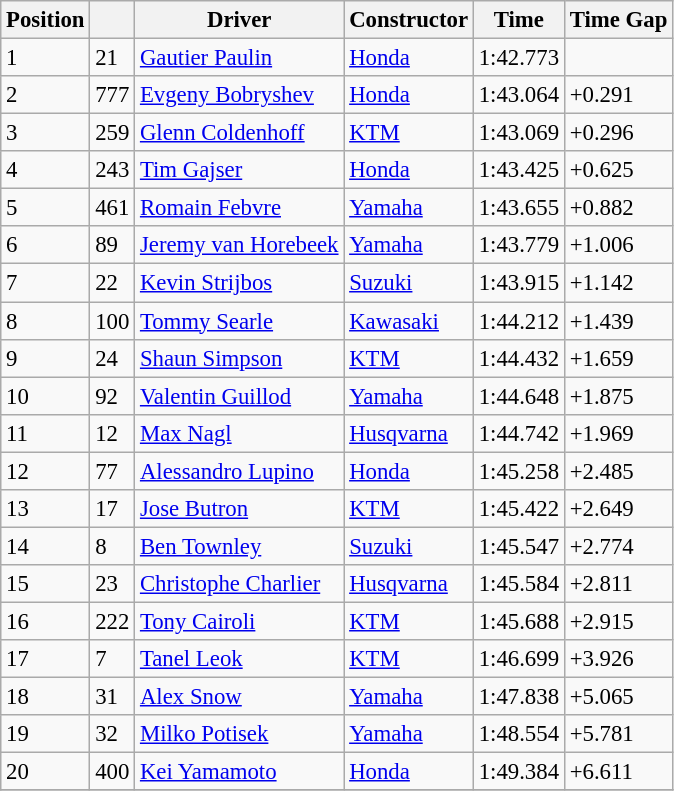<table class="wikitable" style="font-size:95%;">
<tr>
<th>Position</th>
<th></th>
<th>Driver</th>
<th>Constructor</th>
<th>Time</th>
<th>Time Gap</th>
</tr>
<tr>
<td>1</td>
<td>21</td>
<td> <a href='#'>Gautier Paulin</a></td>
<td><a href='#'>Honda</a></td>
<td>1:42.773</td>
<td></td>
</tr>
<tr>
<td>2</td>
<td>777</td>
<td> <a href='#'>Evgeny Bobryshev</a></td>
<td><a href='#'>Honda</a></td>
<td>1:43.064</td>
<td>+0.291</td>
</tr>
<tr>
<td>3</td>
<td>259</td>
<td> <a href='#'>Glenn Coldenhoff</a></td>
<td><a href='#'>KTM</a></td>
<td>1:43.069</td>
<td>+0.296</td>
</tr>
<tr>
<td>4</td>
<td>243</td>
<td> <a href='#'>Tim Gajser</a></td>
<td><a href='#'>Honda</a></td>
<td>1:43.425</td>
<td>+0.625</td>
</tr>
<tr>
<td>5</td>
<td>461</td>
<td> <a href='#'>Romain Febvre</a></td>
<td><a href='#'>Yamaha</a></td>
<td>1:43.655</td>
<td>+0.882</td>
</tr>
<tr>
<td>6</td>
<td>89</td>
<td> <a href='#'>Jeremy van Horebeek</a></td>
<td><a href='#'>Yamaha</a></td>
<td>1:43.779</td>
<td>+1.006</td>
</tr>
<tr>
<td>7</td>
<td>22</td>
<td> <a href='#'>Kevin Strijbos</a></td>
<td><a href='#'>Suzuki</a></td>
<td>1:43.915</td>
<td>+1.142</td>
</tr>
<tr>
<td>8</td>
<td>100</td>
<td> <a href='#'>Tommy Searle</a></td>
<td><a href='#'>Kawasaki</a></td>
<td>1:44.212</td>
<td>+1.439</td>
</tr>
<tr>
<td>9</td>
<td>24</td>
<td> <a href='#'>Shaun Simpson</a></td>
<td><a href='#'>KTM</a></td>
<td>1:44.432</td>
<td>+1.659</td>
</tr>
<tr>
<td>10</td>
<td>92</td>
<td> <a href='#'>Valentin Guillod</a></td>
<td><a href='#'>Yamaha</a></td>
<td>1:44.648</td>
<td>+1.875</td>
</tr>
<tr>
<td>11</td>
<td>12</td>
<td> <a href='#'>Max Nagl</a></td>
<td><a href='#'>Husqvarna</a></td>
<td>1:44.742</td>
<td>+1.969</td>
</tr>
<tr>
<td>12</td>
<td>77</td>
<td> <a href='#'>Alessandro Lupino</a></td>
<td><a href='#'>Honda</a></td>
<td>1:45.258</td>
<td>+2.485</td>
</tr>
<tr>
<td>13</td>
<td>17</td>
<td> <a href='#'>Jose Butron</a></td>
<td><a href='#'>KTM</a></td>
<td>1:45.422</td>
<td>+2.649</td>
</tr>
<tr>
<td>14</td>
<td>8</td>
<td> <a href='#'>Ben Townley</a></td>
<td><a href='#'>Suzuki</a></td>
<td>1:45.547</td>
<td>+2.774</td>
</tr>
<tr>
<td>15</td>
<td>23</td>
<td> <a href='#'>Christophe Charlier</a></td>
<td><a href='#'>Husqvarna</a></td>
<td>1:45.584</td>
<td>+2.811</td>
</tr>
<tr>
<td>16</td>
<td>222</td>
<td> <a href='#'>Tony Cairoli</a></td>
<td><a href='#'>KTM</a></td>
<td>1:45.688</td>
<td>+2.915</td>
</tr>
<tr>
<td>17</td>
<td>7</td>
<td> <a href='#'>Tanel Leok</a></td>
<td><a href='#'>KTM</a></td>
<td>1:46.699</td>
<td>+3.926</td>
</tr>
<tr>
<td>18</td>
<td>31</td>
<td> <a href='#'>Alex Snow</a></td>
<td><a href='#'>Yamaha</a></td>
<td>1:47.838</td>
<td>+5.065</td>
</tr>
<tr>
<td>19</td>
<td>32</td>
<td> <a href='#'>Milko Potisek</a></td>
<td><a href='#'>Yamaha</a></td>
<td>1:48.554</td>
<td>+5.781</td>
</tr>
<tr>
<td>20</td>
<td>400</td>
<td> <a href='#'>Kei Yamamoto</a></td>
<td><a href='#'>Honda</a></td>
<td>1:49.384</td>
<td>+6.611</td>
</tr>
<tr>
</tr>
</table>
